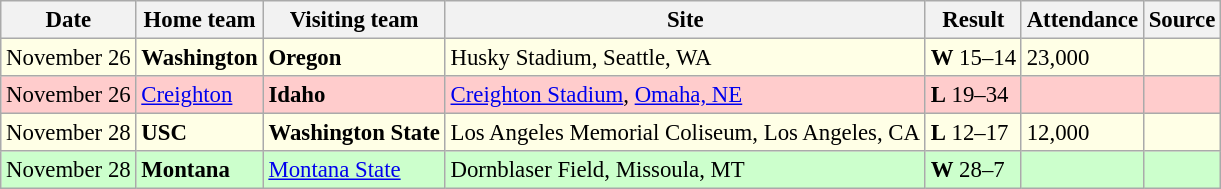<table class="wikitable" style="font-size:95%;">
<tr>
<th>Date</th>
<th>Home team</th>
<th>Visiting team</th>
<th>Site</th>
<th>Result</th>
<th>Attendance</th>
<th class="unsortable">Source</th>
</tr>
<tr bgcolor=#ffffe6>
<td>November 26</td>
<td><strong>Washington</strong></td>
<td><strong>Oregon</strong></td>
<td>Husky Stadium, Seattle, WA</td>
<td><strong>W</strong> 15–14</td>
<td>23,000</td>
<td></td>
</tr>
<tr bgcolor=#ffcccc>
<td>November 26</td>
<td><a href='#'>Creighton</a></td>
<td><strong>Idaho</strong></td>
<td><a href='#'>Creighton Stadium</a>, <a href='#'>Omaha, NE</a></td>
<td><strong>L</strong> 19–34</td>
<td></td>
<td></td>
</tr>
<tr bgcolor=#ffffe6>
<td>November 28</td>
<td><strong>USC</strong></td>
<td><strong>Washington State</strong></td>
<td>Los Angeles Memorial Coliseum, Los Angeles, CA</td>
<td><strong>L</strong> 12–17</td>
<td>12,000</td>
<td></td>
</tr>
<tr bgcolor=ccffcc>
<td>November 28</td>
<td><strong>Montana</strong></td>
<td><a href='#'>Montana State</a></td>
<td>Dornblaser Field, Missoula, MT</td>
<td><strong>W</strong> 28–7</td>
<td></td>
<td></td>
</tr>
</table>
